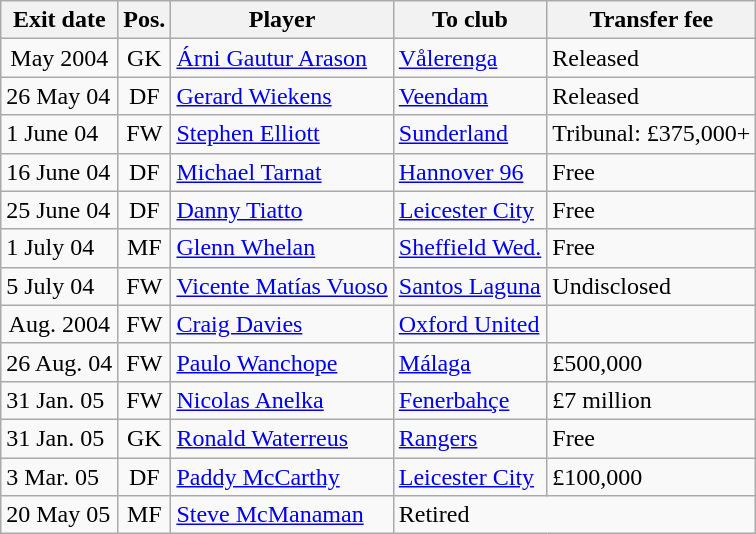<table class="wikitable">
<tr>
<th>Exit date</th>
<th>Pos.</th>
<th>Player</th>
<th>To club</th>
<th>Transfer fee</th>
</tr>
<tr>
<td align="center">May 2004</td>
<td align="center">GK</td>
<td> <a href='#'>Árni Gautur Arason</a></td>
<td> <a href='#'>Vålerenga</a></td>
<td>Released</td>
</tr>
<tr>
<td>26 May 04</td>
<td align="center">DF</td>
<td> <a href='#'>Gerard Wiekens</a></td>
<td> <a href='#'>Veendam</a></td>
<td>Released</td>
</tr>
<tr>
<td>1 June 04</td>
<td align="center">FW</td>
<td> <a href='#'>Stephen Elliott</a></td>
<td> <a href='#'>Sunderland</a></td>
<td>Tribunal: £375,000+</td>
</tr>
<tr>
<td>16 June 04</td>
<td align="center">DF</td>
<td> <a href='#'>Michael Tarnat</a></td>
<td> <a href='#'>Hannover 96</a></td>
<td>Free</td>
</tr>
<tr>
<td>25 June 04</td>
<td align="center">DF</td>
<td> <a href='#'>Danny Tiatto</a></td>
<td> <a href='#'>Leicester City</a></td>
<td>Free</td>
</tr>
<tr>
<td>1 July 04</td>
<td align="center">MF</td>
<td> <a href='#'>Glenn Whelan</a></td>
<td> <a href='#'>Sheffield Wed.</a></td>
<td>Free</td>
</tr>
<tr>
<td>5 July 04</td>
<td align="center">FW</td>
<td> <a href='#'>Vicente Matías Vuoso</a></td>
<td> <a href='#'>Santos Laguna</a></td>
<td>Undisclosed</td>
</tr>
<tr>
<td align="center">Aug. 2004</td>
<td align="center">FW</td>
<td> <a href='#'>Craig Davies</a></td>
<td> <a href='#'>Oxford United</a></td>
<td></td>
</tr>
<tr>
<td>26 Aug. 04</td>
<td align="center">FW</td>
<td> <a href='#'>Paulo Wanchope</a></td>
<td> <a href='#'>Málaga</a></td>
<td>£500,000</td>
</tr>
<tr>
<td>31 Jan. 05</td>
<td align="center">FW</td>
<td> <a href='#'>Nicolas Anelka</a></td>
<td> <a href='#'>Fenerbahçe</a></td>
<td>£7 million</td>
</tr>
<tr>
<td>31 Jan. 05</td>
<td align="center">GK</td>
<td> <a href='#'>Ronald Waterreus</a></td>
<td> <a href='#'>Rangers</a></td>
<td>Free</td>
</tr>
<tr>
<td>3 Mar. 05</td>
<td align="center">DF</td>
<td> <a href='#'>Paddy McCarthy</a></td>
<td> <a href='#'>Leicester City</a></td>
<td>£100,000</td>
</tr>
<tr>
<td>20 May 05</td>
<td align="center">MF</td>
<td> <a href='#'>Steve McManaman</a></td>
<td colspan="2">Retired</td>
</tr>
</table>
